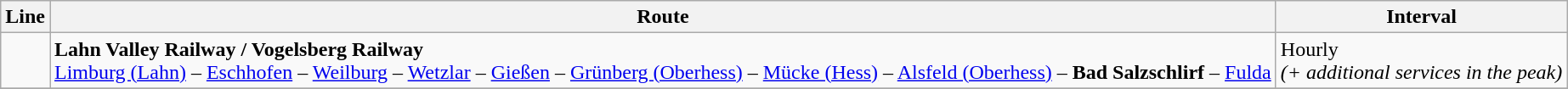<table class="wikitable">
<tr>
<th>Line</th>
<th>Route</th>
<th>Interval</th>
</tr>
<tr>
<td></td>
<td><strong>Lahn Valley Railway / Vogelsberg Railway</strong><br><a href='#'>Limburg (Lahn)</a> – <a href='#'>Eschhofen</a> – <a href='#'>Weilburg</a> – <a href='#'>Wetzlar</a> – <a href='#'>Gießen</a> – <a href='#'>Grünberg (Oberhess)</a> – <a href='#'>Mücke (Hess)</a> – <a href='#'>Alsfeld (Oberhess)</a>  – <strong>Bad Salzschlirf</strong> – <a href='#'>Fulda</a></td>
<td>Hourly<br> <em>(+ additional services in the peak)</em></td>
</tr>
<tr>
</tr>
</table>
